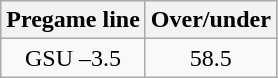<table class="wikitable">
<tr align="center">
<th style=>Pregame line</th>
<th style=>Over/under</th>
</tr>
<tr align="center">
<td>GSU –3.5</td>
<td>58.5</td>
</tr>
</table>
